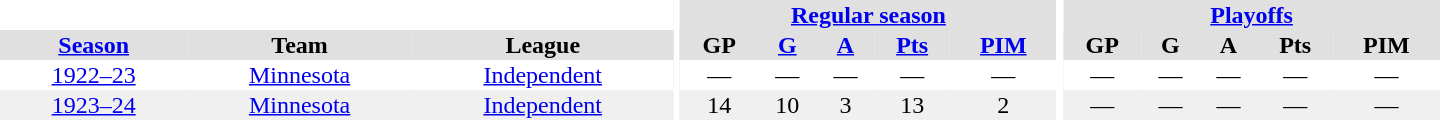<table border="0" cellpadding="1" cellspacing="0" style="text-align:center; width:60em">
<tr bgcolor="#e0e0e0">
<th colspan="3" bgcolor="#ffffff"></th>
<th rowspan="100" bgcolor="#ffffff"></th>
<th colspan="5"><a href='#'>Regular season</a></th>
<th rowspan="100" bgcolor="#ffffff"></th>
<th colspan="5"><a href='#'>Playoffs</a></th>
</tr>
<tr bgcolor="#e0e0e0">
<th><a href='#'>Season</a></th>
<th>Team</th>
<th>League</th>
<th>GP</th>
<th><a href='#'>G</a></th>
<th><a href='#'>A</a></th>
<th><a href='#'>Pts</a></th>
<th><a href='#'>PIM</a></th>
<th>GP</th>
<th>G</th>
<th>A</th>
<th>Pts</th>
<th>PIM</th>
</tr>
<tr>
<td><a href='#'>1922–23</a></td>
<td><a href='#'>Minnesota</a></td>
<td><a href='#'>Independent</a></td>
<td>—</td>
<td>—</td>
<td>—</td>
<td>—</td>
<td>—</td>
<td>—</td>
<td>—</td>
<td>—</td>
<td>—</td>
<td>—</td>
</tr>
<tr bgcolor="f0f0f0">
<td><a href='#'>1923–24</a></td>
<td><a href='#'>Minnesota</a></td>
<td><a href='#'>Independent</a></td>
<td>14</td>
<td>10</td>
<td>3</td>
<td>13</td>
<td>2</td>
<td>—</td>
<td>—</td>
<td>—</td>
<td>—</td>
<td>—</td>
</tr>
<tr>
</tr>
</table>
